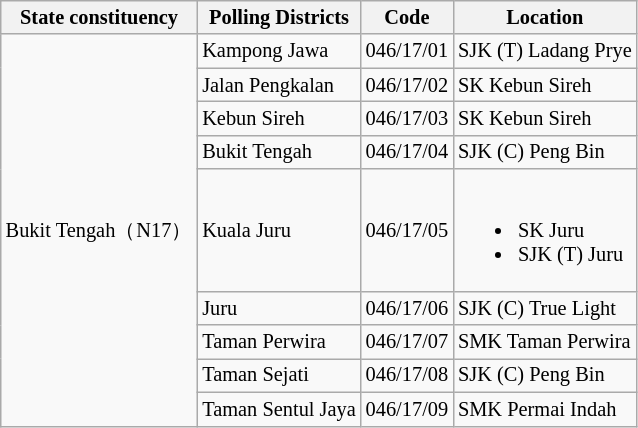<table class="wikitable sortable mw-collapsible" style="white-space:nowrap;font-size:85%">
<tr>
<th>State constituency</th>
<th>Polling Districts</th>
<th>Code</th>
<th>Location</th>
</tr>
<tr>
<td rowspan="9">Bukit Tengah（N17）</td>
<td>Kampong Jawa</td>
<td>046/17/01</td>
<td>SJK (T) Ladang Prye</td>
</tr>
<tr>
<td>Jalan Pengkalan</td>
<td>046/17/02</td>
<td>SK Kebun Sireh</td>
</tr>
<tr>
<td>Kebun Sireh</td>
<td>046/17/03</td>
<td>SK Kebun Sireh</td>
</tr>
<tr>
<td>Bukit Tengah</td>
<td>046/17/04</td>
<td>SJK (C) Peng Bin</td>
</tr>
<tr>
<td>Kuala Juru</td>
<td>046/17/05</td>
<td><br><ul><li>SK Juru</li><li>SJK (T) Juru</li></ul></td>
</tr>
<tr>
<td>Juru</td>
<td>046/17/06</td>
<td>SJK (C) True Light</td>
</tr>
<tr>
<td>Taman Perwira</td>
<td>046/17/07</td>
<td>SMK Taman Perwira</td>
</tr>
<tr>
<td>Taman Sejati</td>
<td>046/17/08</td>
<td>SJK (C) Peng Bin</td>
</tr>
<tr>
<td>Taman Sentul Jaya</td>
<td>046/17/09</td>
<td>SMK Permai Indah</td>
</tr>
</table>
